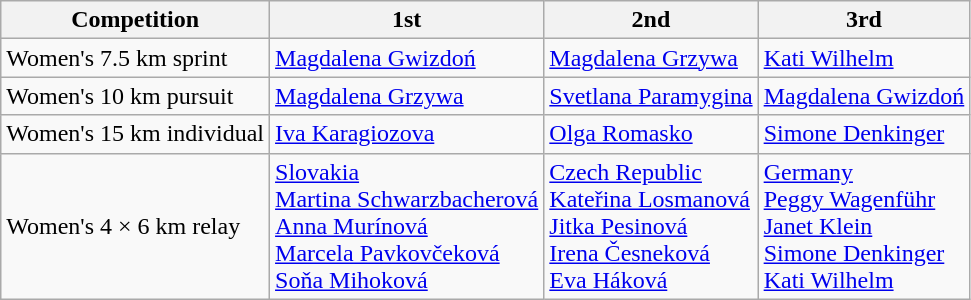<table class="wikitable">
<tr>
<th>Competition</th>
<th>1st</th>
<th>2nd</th>
<th>3rd</th>
</tr>
<tr>
<td>Women's 7.5 km sprint</td>
<td> <a href='#'>Magdalena Gwizdoń</a></td>
<td> <a href='#'>Magdalena Grzywa</a></td>
<td> <a href='#'>Kati Wilhelm</a></td>
</tr>
<tr>
<td>Women's 10 km pursuit</td>
<td> <a href='#'>Magdalena Grzywa</a></td>
<td> <a href='#'>Svetlana Paramygina</a></td>
<td> <a href='#'>Magdalena Gwizdoń</a></td>
</tr>
<tr>
<td>Women's 15 km individual</td>
<td> <a href='#'>Iva Karagiozova</a></td>
<td> <a href='#'>Olga Romasko</a></td>
<td> <a href='#'>Simone Denkinger</a></td>
</tr>
<tr>
<td>Women's 4 × 6 km relay</td>
<td> <a href='#'>Slovakia</a><br><a href='#'>Martina Schwarzbacherová</a><br><a href='#'>Anna Murínová</a><br><a href='#'>Marcela Pavkovčeková</a><br><a href='#'>Soňa Mihoková</a></td>
<td> <a href='#'>Czech Republic</a><br><a href='#'>Kateřina Losmanová</a><br><a href='#'>Jitka Pesinová</a><br><a href='#'>Irena Česneková</a><br><a href='#'>Eva Háková</a></td>
<td> <a href='#'>Germany</a><br><a href='#'>Peggy Wagenführ</a><br><a href='#'>Janet Klein</a><br><a href='#'>Simone Denkinger</a><br><a href='#'>Kati Wilhelm</a></td>
</tr>
</table>
